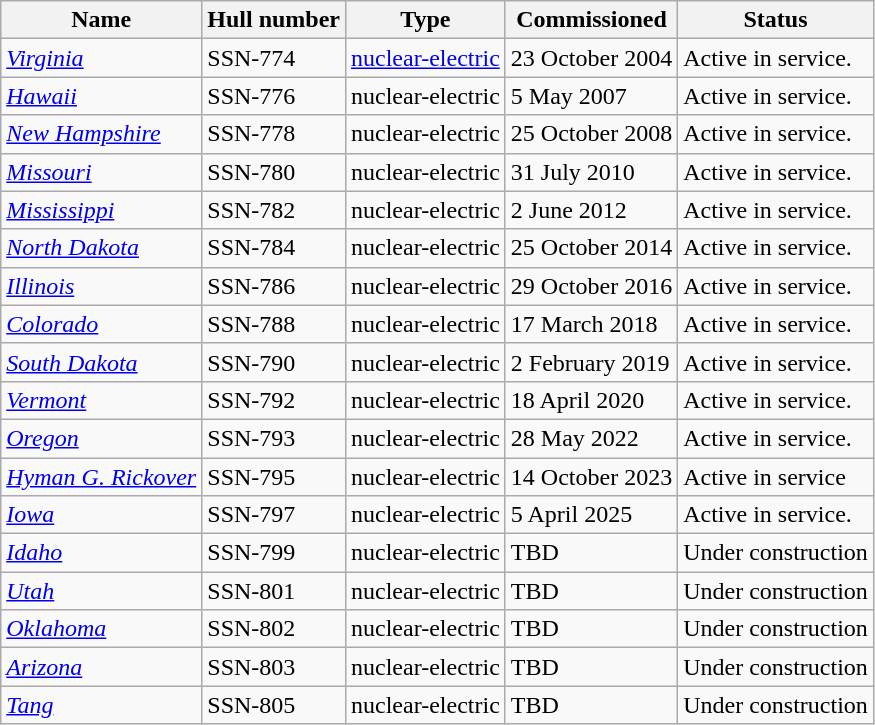<table class="wikitable">
<tr>
<th>Name</th>
<th>Hull number</th>
<th>Type</th>
<th>Commissioned</th>
<th>Status</th>
</tr>
<tr>
<td><em><a href='#'>Virginia</a></em></td>
<td>SSN-774</td>
<td><a href='#'>nuclear-electric</a></td>
<td>23 October 2004</td>
<td>Active in service.</td>
</tr>
<tr>
<td><em><a href='#'>Hawaii</a></em></td>
<td>SSN-776</td>
<td>nuclear-electric</td>
<td>5 May 2007</td>
<td>Active in service.</td>
</tr>
<tr>
<td><em><a href='#'>New Hampshire</a></em></td>
<td>SSN-778</td>
<td>nuclear-electric</td>
<td>25 October 2008</td>
<td>Active in service.</td>
</tr>
<tr>
<td><em><a href='#'>Missouri</a></em></td>
<td>SSN-780</td>
<td>nuclear-electric</td>
<td>31 July 2010</td>
<td>Active in service.</td>
</tr>
<tr>
<td><a href='#'><em>Mississippi</em></a></td>
<td>SSN-782</td>
<td>nuclear-electric</td>
<td>2 June 2012</td>
<td>Active in service.</td>
</tr>
<tr>
<td><a href='#'><em>North Dakota</em></a></td>
<td>SSN-784</td>
<td>nuclear-electric</td>
<td>25 October 2014</td>
<td>Active in service.</td>
</tr>
<tr>
<td><a href='#'><em>Illinois</em></a></td>
<td>SSN-786</td>
<td>nuclear-electric</td>
<td>29 October 2016</td>
<td>Active in service.</td>
</tr>
<tr>
<td><a href='#'><em>Colorado</em></a></td>
<td>SSN-788</td>
<td>nuclear-electric</td>
<td>17 March 2018</td>
<td>Active in service.</td>
</tr>
<tr>
<td><a href='#'><em>South Dakota</em></a></td>
<td>SSN-790</td>
<td>nuclear-electric</td>
<td>2 February 2019</td>
<td>Active in service.</td>
</tr>
<tr>
<td><a href='#'><em>Vermont</em></a></td>
<td>SSN-792</td>
<td>nuclear-electric</td>
<td>18 April 2020</td>
<td>Active in service.</td>
</tr>
<tr>
<td><a href='#'><em>Oregon</em></a></td>
<td>SSN-793</td>
<td>nuclear-electric</td>
<td>28 May 2022</td>
<td>Active in service.</td>
</tr>
<tr>
<td><a href='#'><em>Hyman G. Rickover</em></a></td>
<td>SSN-795</td>
<td>nuclear-electric</td>
<td>14 October 2023</td>
<td>Active in service</td>
</tr>
<tr>
<td><a href='#'><em>Iowa</em></a></td>
<td>SSN-797</td>
<td>nuclear-electric</td>
<td>5 April 2025</td>
<td>Active in service.</td>
</tr>
<tr>
<td><a href='#'><em>Idaho</em></a></td>
<td>SSN-799</td>
<td>nuclear-electric</td>
<td>TBD</td>
<td>Under construction</td>
</tr>
<tr>
<td><a href='#'><em>Utah</em></a></td>
<td>SSN-801</td>
<td>nuclear-electric</td>
<td>TBD</td>
<td>Under construction</td>
</tr>
<tr>
<td><a href='#'><em>Oklahoma</em></a></td>
<td>SSN-802</td>
<td>nuclear-electric</td>
<td>TBD</td>
<td>Under construction</td>
</tr>
<tr>
<td><a href='#'><em>Arizona</em></a></td>
<td>SSN-803</td>
<td>nuclear-electric</td>
<td>TBD</td>
<td>Under construction</td>
</tr>
<tr>
<td><a href='#'><em>Tang</em></a></td>
<td>SSN-805</td>
<td>nuclear-electric</td>
<td>TBD</td>
<td>Under construction</td>
</tr>
</table>
